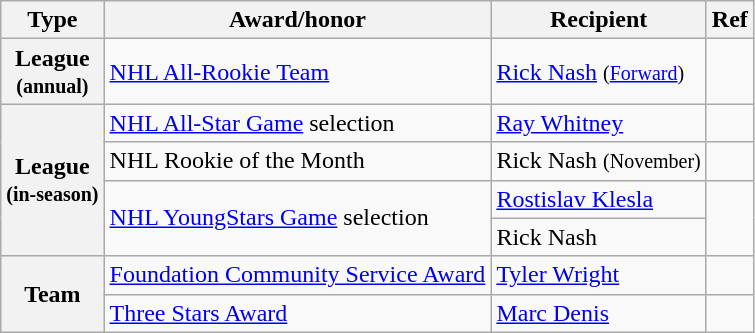<table class="wikitable">
<tr>
<th scope="col">Type</th>
<th scope="col">Award/honor</th>
<th scope="col">Recipient</th>
<th scope="col">Ref</th>
</tr>
<tr>
<th scope="row">League<br><small>(annual)</small></th>
<td><a href='#'>NHL All-Rookie Team</a></td>
<td><a href='#'>Rick Nash</a> <small>(<a href='#'>Forward</a>)</small></td>
<td></td>
</tr>
<tr>
<th scope="row" rowspan="4">League<br><small>(in-season)</small></th>
<td><a href='#'>NHL All-Star Game</a> selection</td>
<td><a href='#'>Ray Whitney</a></td>
<td></td>
</tr>
<tr>
<td>NHL Rookie of the Month</td>
<td>Rick Nash <small>(November)</small></td>
<td></td>
</tr>
<tr>
<td rowspan="2"><a href='#'>NHL YoungStars Game</a> selection</td>
<td><a href='#'>Rostislav Klesla</a></td>
<td rowspan="2"></td>
</tr>
<tr>
<td>Rick Nash</td>
</tr>
<tr>
<th scope="row" rowspan="2">Team</th>
<td><a href='#'>Foundation Community Service Award</a></td>
<td><a href='#'>Tyler Wright</a></td>
<td></td>
</tr>
<tr>
<td><a href='#'>Three Stars Award</a></td>
<td><a href='#'>Marc Denis</a></td>
<td></td>
</tr>
</table>
